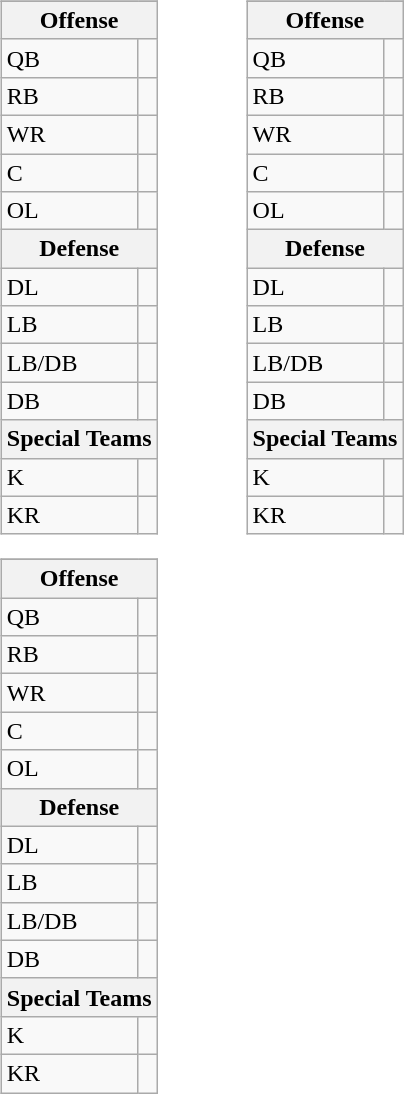<table border=0>
<tr valign="top">
<td><br><table class="wikitable">
<tr>
</tr>
<tr>
<th colspan="2">Offense</th>
</tr>
<tr>
<td>QB</td>
<td></td>
</tr>
<tr>
<td>RB</td>
<td></td>
</tr>
<tr>
<td>WR</td>
<td></td>
</tr>
<tr>
<td>C</td>
<td></td>
</tr>
<tr>
<td>OL</td>
<td></td>
</tr>
<tr>
<th colspan="2">Defense</th>
</tr>
<tr>
<td>DL</td>
<td></td>
</tr>
<tr>
<td>LB</td>
<td></td>
</tr>
<tr>
<td>LB/DB</td>
<td></td>
</tr>
<tr>
<td>DB</td>
<td></td>
</tr>
<tr>
<th colspan="6">Special Teams</th>
</tr>
<tr>
<td>K</td>
<td></td>
</tr>
<tr>
<td>KR</td>
<td></td>
</tr>
</table>
<table class="wikitable">
<tr>
</tr>
<tr>
<th colspan="2">Offense</th>
</tr>
<tr>
<td>QB</td>
<td></td>
</tr>
<tr>
<td>RB</td>
<td></td>
</tr>
<tr>
<td>WR</td>
<td></td>
</tr>
<tr>
<td>C</td>
<td></td>
</tr>
<tr>
<td>OL</td>
<td></td>
</tr>
<tr>
<th colspan="2">Defense</th>
</tr>
<tr>
<td>DL</td>
<td></td>
</tr>
<tr>
<td>LB</td>
<td></td>
</tr>
<tr>
<td>LB/DB</td>
<td></td>
</tr>
<tr>
<td>DB</td>
<td></td>
</tr>
<tr>
<th colspan="6">Special Teams</th>
</tr>
<tr>
<td>K</td>
<td></td>
</tr>
<tr>
<td>KR</td>
<td></td>
</tr>
</table>
</td>
<td style="padding-left:40px;"><br><table class="wikitable">
<tr>
</tr>
<tr>
<th colspan="2">Offense</th>
</tr>
<tr>
<td>QB</td>
<td></td>
</tr>
<tr>
<td>RB</td>
<td></td>
</tr>
<tr>
<td>WR</td>
<td></td>
</tr>
<tr>
<td>C</td>
<td></td>
</tr>
<tr>
<td>OL</td>
<td></td>
</tr>
<tr>
<th colspan="2">Defense</th>
</tr>
<tr>
<td>DL</td>
<td></td>
</tr>
<tr>
<td>LB</td>
<td></td>
</tr>
<tr>
<td>LB/DB</td>
<td></td>
</tr>
<tr>
<td>DB</td>
<td></td>
</tr>
<tr>
<th colspan="6">Special Teams</th>
</tr>
<tr>
<td>K</td>
<td></td>
</tr>
<tr>
<td>KR</td>
<td></td>
</tr>
</table>
</td>
</tr>
</table>
